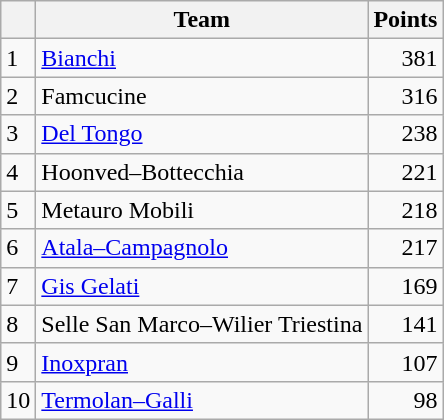<table class="wikitable">
<tr>
<th></th>
<th>Team</th>
<th>Points</th>
</tr>
<tr>
<td>1</td>
<td><a href='#'>Bianchi</a></td>
<td align=right>381</td>
</tr>
<tr>
<td>2</td>
<td>Famcucine</td>
<td align=right>316</td>
</tr>
<tr>
<td>3</td>
<td><a href='#'>Del Tongo</a></td>
<td align=right>238</td>
</tr>
<tr>
<td>4</td>
<td>Hoonved–Bottecchia</td>
<td align=right>221</td>
</tr>
<tr>
<td>5</td>
<td>Metauro Mobili</td>
<td align=right>218</td>
</tr>
<tr>
<td>6</td>
<td><a href='#'>Atala–Campagnolo</a></td>
<td align=right>217</td>
</tr>
<tr>
<td>7</td>
<td><a href='#'>Gis Gelati</a></td>
<td align=right>169</td>
</tr>
<tr>
<td>8</td>
<td>Selle San Marco–Wilier Triestina</td>
<td align=right>141</td>
</tr>
<tr>
<td>9</td>
<td><a href='#'>Inoxpran</a></td>
<td align=right>107</td>
</tr>
<tr>
<td>10</td>
<td><a href='#'>Termolan–Galli</a></td>
<td align=right>98</td>
</tr>
</table>
